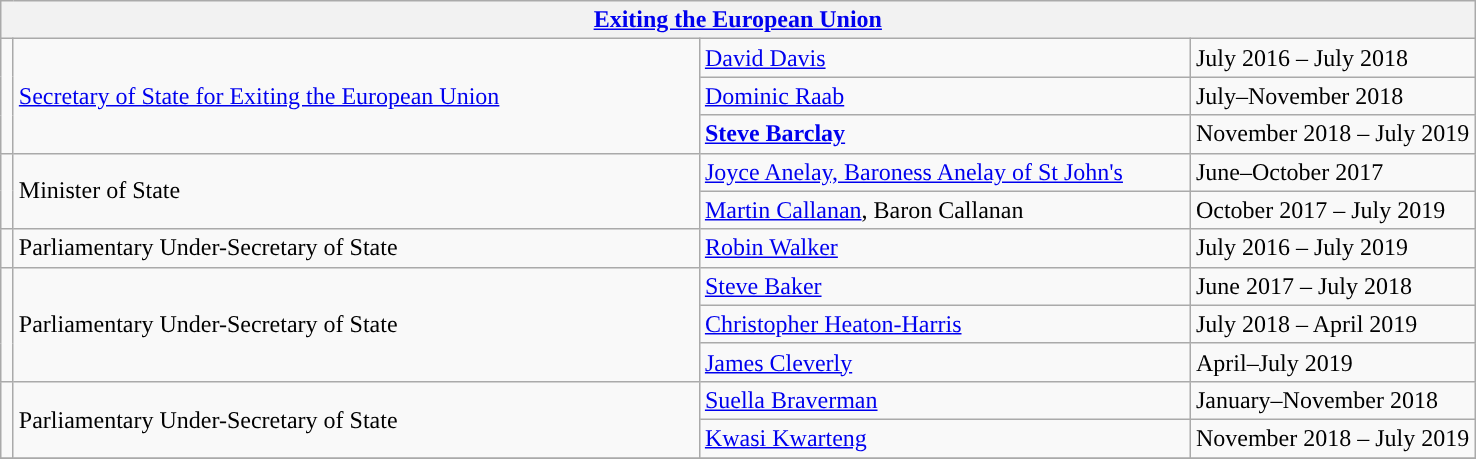<table class="wikitable">
<tr>
<th colspan="4"><a href='#'>Exiting the European Union</a></th>
</tr>
<tr>
<td rowspan="3" style="width: 1px; background: "></td>
<td rowspan="3" style="width: 450px;"><a href='#'>Secretary of State for Exiting the European Union</a></td>
<td style="width: 320px;"><a href='#'>David Davis</a></td>
<td>July 2016 – July 2018</td>
</tr>
<tr>
<td><a href='#'>Dominic Raab</a></td>
<td>July–November 2018</td>
</tr>
<tr>
<td><strong><a href='#'>Steve Barclay</a></strong></td>
<td>November 2018 – July 2019</td>
</tr>
<tr>
<td rowspan="2" style="width: 1px; background: "></td>
<td rowspan="2">Minister of State</td>
<td><a href='#'>Joyce Anelay, Baroness Anelay of St John's</a></td>
<td>June–October 2017</td>
</tr>
<tr>
<td><a href='#'>Martin Callanan</a>, Baron Callanan</td>
<td>October 2017 – July 2019</td>
</tr>
<tr>
<td style="width: 1px; background: "></td>
<td>Parliamentary Under-Secretary of State</td>
<td><a href='#'>Robin Walker</a></td>
<td>July 2016 – July 2019</td>
</tr>
<tr>
<td rowspan="3" style="width: 1px; background: "></td>
<td rowspan="3">Parliamentary Under-Secretary of State</td>
<td><a href='#'>Steve Baker</a></td>
<td>June 2017 – July 2018</td>
</tr>
<tr>
<td><a href='#'>Christopher Heaton-Harris</a></td>
<td>July 2018 – April 2019</td>
</tr>
<tr>
<td><a href='#'>James Cleverly</a></td>
<td>April–July 2019</td>
</tr>
<tr>
<td rowspan="2" style="width: 1px; background: "></td>
<td rowspan="2">Parliamentary Under-Secretary of State</td>
<td><a href='#'>Suella Braverman</a></td>
<td>January–November 2018</td>
</tr>
<tr>
<td><a href='#'>Kwasi Kwarteng</a></td>
<td>November 2018 – July 2019</td>
</tr>
<tr>
</tr>
</table>
